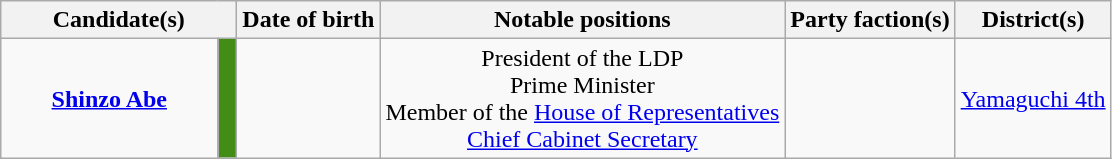<table class="wikitable sortable" style="text-align:center">
<tr>
<th colspan="2" style="width:150px;">Candidate(s)</th>
<th>Date of birth</th>
<th class="unsortable">Notable positions</th>
<th>Party faction(s)</th>
<th>District(s)</th>
</tr>
<tr>
<td> <strong><a href='#'>Shinzo Abe</a></strong></td>
<td style="background:#438C15"></td>
<td><br></td>
<td>President of the LDP <br>Prime Minister <br>Member of the <a href='#'>House of Representatives</a> <br><a href='#'>Chief Cabinet Secretary</a> </td>
<td></td>
<td> <a href='#'>Yamaguchi 4th</a></td>
</tr>
</table>
